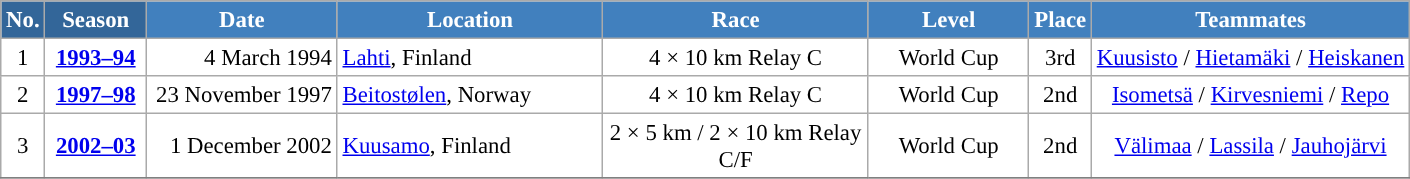<table class="wikitable sortable" style="font-size:95%; text-align:center; border:grey solid 1px; border-collapse:collapse; background:#ffffff;">
<tr style="background:#efefef;">
<th style="background-color:#369; color:white;">No.</th>
<th style="background-color:#369; color:white;">Season</th>
<th style="background-color:#4180be; color:white; width:120px;">Date</th>
<th style="background-color:#4180be; color:white; width:170px;">Location</th>
<th style="background-color:#4180be; color:white; width:170px;">Race</th>
<th style="background-color:#4180be; color:white; width:100px;">Level</th>
<th style="background-color:#4180be; color:white;">Place</th>
<th style="background-color:#4180be; color:white;">Teammates</th>
</tr>
<tr>
<td align=center>1</td>
<td rowspan=1 align=center><strong><a href='#'>1993–94</a></strong></td>
<td align=right>4 March 1994</td>
<td align=left> <a href='#'>Lahti</a>, Finland</td>
<td>4 × 10 km Relay C</td>
<td>World Cup</td>
<td>3rd</td>
<td><a href='#'>Kuusisto</a> / <a href='#'>Hietamäki</a> / <a href='#'>Heiskanen</a></td>
</tr>
<tr>
<td align=center>2</td>
<td rowspan=1 align=center><strong> <a href='#'>1997–98</a> </strong></td>
<td align=right>23 November 1997</td>
<td align=left> <a href='#'>Beitostølen</a>, Norway</td>
<td>4 × 10 km Relay C</td>
<td>World Cup</td>
<td>2nd</td>
<td><a href='#'>Isometsä</a> / <a href='#'>Kirvesniemi</a> / <a href='#'>Repo</a></td>
</tr>
<tr>
<td align=center>3</td>
<td rowspan=1 align=center><strong> <a href='#'>2002–03</a> </strong></td>
<td align=right>1 December 2002</td>
<td align=left> <a href='#'>Kuusamo</a>, Finland</td>
<td>2 × 5 km / 2 × 10 km Relay C/F</td>
<td>World Cup</td>
<td>2nd</td>
<td><a href='#'>Välimaa</a> / <a href='#'>Lassila</a> / <a href='#'>Jauhojärvi</a></td>
</tr>
<tr>
</tr>
</table>
